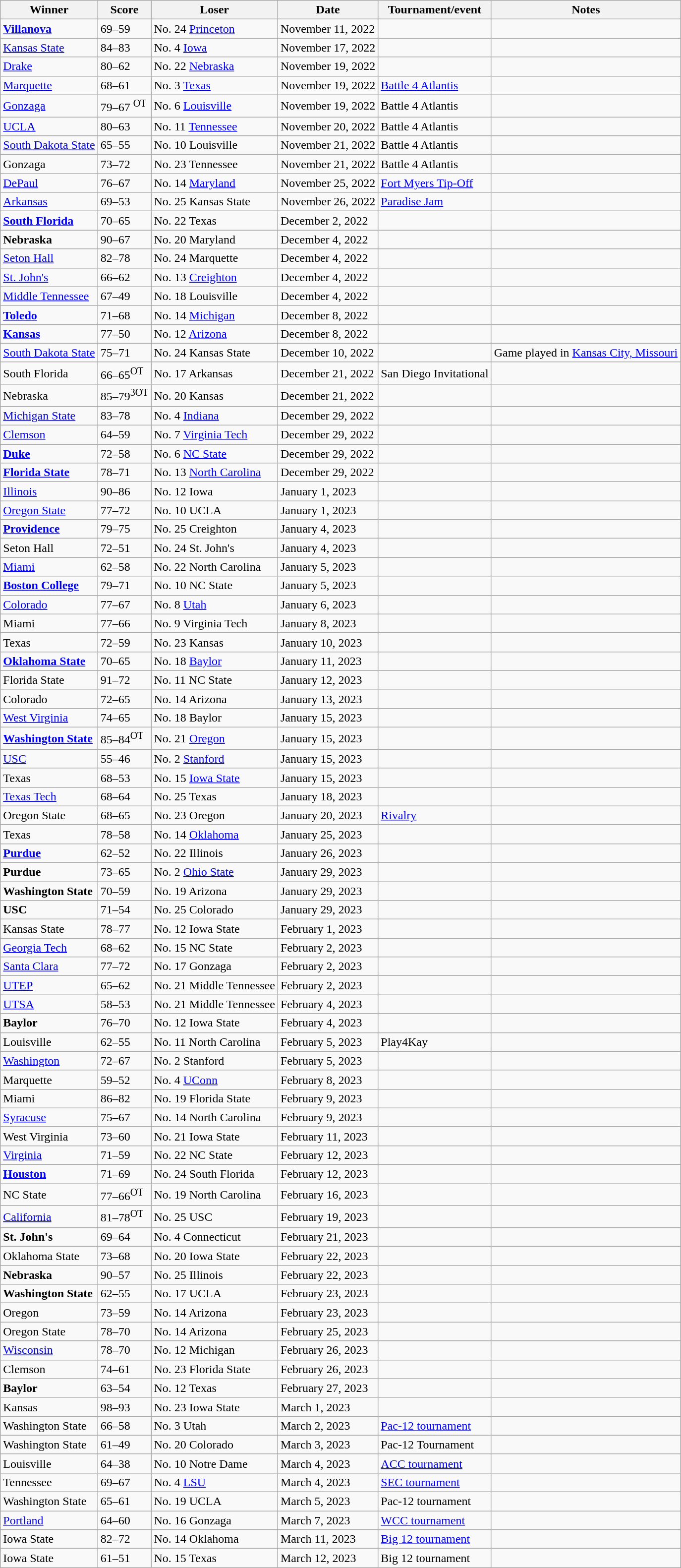<table class="wikitable sortable wikitable" sortable>
<tr>
<th>Winner</th>
<th>Score</th>
<th>Loser</th>
<th>Date</th>
<th>Tournament/event</th>
<th class=unsortable>Notes</th>
</tr>
<tr>
<td><strong><a href='#'>Villanova</a></strong></td>
<td>69–59</td>
<td>No. 24 <a href='#'>Princeton</a></td>
<td>November 11, 2022</td>
<td></td>
<td></td>
</tr>
<tr>
<td><a href='#'>Kansas State</a></td>
<td>84–83</td>
<td>No. 4 <a href='#'>Iowa</a></td>
<td>November 17, 2022</td>
<td></td>
<td></td>
</tr>
<tr>
<td><a href='#'>Drake</a></td>
<td>80–62</td>
<td>No. 22 <a href='#'>Nebraska</a></td>
<td>November 19, 2022</td>
<td></td>
<td></td>
</tr>
<tr>
<td><a href='#'>Marquette</a></td>
<td>68–61</td>
<td>No. 3 <a href='#'>Texas</a></td>
<td>November 19, 2022</td>
<td><a href='#'>Battle 4 Atlantis</a></td>
<td></td>
</tr>
<tr>
<td><a href='#'>Gonzaga</a></td>
<td>79–67 <sup>OT</sup></td>
<td>No. 6 <a href='#'>Louisville</a></td>
<td>November 19, 2022</td>
<td>Battle 4 Atlantis</td>
<td></td>
</tr>
<tr>
<td><a href='#'>UCLA</a></td>
<td>80–63</td>
<td>No. 11 <a href='#'>Tennessee</a></td>
<td>November 20, 2022</td>
<td>Battle 4 Atlantis</td>
<td></td>
</tr>
<tr>
<td><a href='#'>South Dakota State</a></td>
<td>65–55</td>
<td>No. 10 Louisville</td>
<td>November 21, 2022</td>
<td>Battle 4 Atlantis</td>
<td></td>
</tr>
<tr>
<td>Gonzaga</td>
<td>73–72</td>
<td>No. 23 Tennessee</td>
<td>November 21, 2022</td>
<td>Battle 4 Atlantis</td>
<td></td>
</tr>
<tr>
<td><a href='#'>DePaul</a></td>
<td>76–67</td>
<td>No. 14 <a href='#'>Maryland</a></td>
<td>November 25, 2022</td>
<td><a href='#'>Fort Myers Tip-Off</a></td>
<td></td>
</tr>
<tr>
<td><a href='#'>Arkansas</a></td>
<td>69–53</td>
<td>No. 25 Kansas State</td>
<td>November 26, 2022</td>
<td><a href='#'>Paradise Jam</a></td>
<td></td>
</tr>
<tr>
<td><strong><a href='#'>South Florida</a></strong></td>
<td>70–65</td>
<td>No. 22 Texas</td>
<td>December 2, 2022</td>
<td></td>
<td></td>
</tr>
<tr>
<td><strong>Nebraska</strong></td>
<td>90–67</td>
<td>No. 20 Maryland</td>
<td>December 4, 2022</td>
<td></td>
<td></td>
</tr>
<tr>
<td><a href='#'>Seton Hall</a></td>
<td>82–78</td>
<td>No. 24 Marquette</td>
<td>December 4, 2022</td>
<td></td>
<td></td>
</tr>
<tr>
<td><a href='#'>St. John's</a></td>
<td>66–62</td>
<td>No. 13 <a href='#'>Creighton</a></td>
<td>December 4, 2022</td>
<td></td>
<td></td>
</tr>
<tr>
<td><a href='#'>Middle Tennessee</a></td>
<td>67–49</td>
<td>No. 18 Louisville</td>
<td>December 4, 2022</td>
<td></td>
<td></td>
</tr>
<tr>
<td><strong><a href='#'>Toledo</a></strong></td>
<td>71–68</td>
<td>No. 14 <a href='#'>Michigan</a></td>
<td>December 8, 2022</td>
<td></td>
<td></td>
</tr>
<tr>
<td><strong><a href='#'>Kansas</a></strong></td>
<td>77–50</td>
<td>No. 12 <a href='#'>Arizona</a></td>
<td>December 8, 2022</td>
<td></td>
<td></td>
</tr>
<tr>
<td><a href='#'>South Dakota State</a></td>
<td>75–71</td>
<td>No. 24 Kansas State</td>
<td>December 10, 2022</td>
<td></td>
<td>Game played in <a href='#'>Kansas City, Missouri</a></td>
</tr>
<tr>
<td>South Florida</td>
<td>66–65<sup>OT</sup></td>
<td>No. 17 Arkansas</td>
<td>December 21, 2022</td>
<td>San Diego Invitational</td>
<td></td>
</tr>
<tr>
<td>Nebraska</td>
<td>85–79<sup>3OT</sup></td>
<td>No. 20 Kansas</td>
<td>December 21, 2022</td>
<td></td>
<td></td>
</tr>
<tr>
<td><a href='#'>Michigan State</a></td>
<td>83–78</td>
<td>No. 4 <a href='#'>Indiana</a></td>
<td>December 29, 2022</td>
<td></td>
<td></td>
</tr>
<tr>
<td><a href='#'>Clemson</a></td>
<td>64–59</td>
<td>No. 7 <a href='#'>Virginia Tech</a></td>
<td>December 29, 2022</td>
<td></td>
<td></td>
</tr>
<tr>
<td><strong><a href='#'>Duke</a></strong></td>
<td>72–58</td>
<td>No. 6 <a href='#'>NC State</a></td>
<td>December 29, 2022</td>
<td></td>
<td></td>
</tr>
<tr>
<td><strong><a href='#'>Florida State</a></strong></td>
<td>78–71</td>
<td>No. 13 <a href='#'>North Carolina</a></td>
<td>December 29, 2022</td>
<td></td>
<td></td>
</tr>
<tr>
<td><a href='#'>Illinois</a></td>
<td>90–86</td>
<td>No. 12 Iowa</td>
<td>January 1, 2023</td>
<td></td>
<td></td>
</tr>
<tr>
<td><a href='#'>Oregon State</a></td>
<td>77–72</td>
<td>No. 10 UCLA</td>
<td>January 1, 2023</td>
<td></td>
<td></td>
</tr>
<tr>
<td><strong><a href='#'>Providence</a></strong></td>
<td>79–75</td>
<td>No. 25 Creighton</td>
<td>January 4, 2023</td>
<td></td>
<td></td>
</tr>
<tr>
<td>Seton Hall</td>
<td>72–51</td>
<td>No. 24 St. John's</td>
<td>January 4, 2023</td>
<td></td>
<td></td>
</tr>
<tr>
<td><a href='#'>Miami</a></td>
<td>62–58</td>
<td>No. 22 North Carolina</td>
<td>January 5, 2023</td>
<td></td>
<td></td>
</tr>
<tr>
<td><strong><a href='#'>Boston College</a></strong></td>
<td>79–71</td>
<td>No. 10 NC State</td>
<td>January 5, 2023</td>
<td></td>
<td></td>
</tr>
<tr>
<td><a href='#'>Colorado</a></td>
<td>77–67</td>
<td>No. 8 <a href='#'>Utah</a></td>
<td>January 6, 2023</td>
<td></td>
<td></td>
</tr>
<tr>
<td>Miami</td>
<td>77–66</td>
<td>No. 9 Virginia Tech</td>
<td>January 8, 2023</td>
<td></td>
<td></td>
</tr>
<tr>
<td>Texas</td>
<td>72–59</td>
<td>No. 23 Kansas</td>
<td>January 10, 2023</td>
<td></td>
<td></td>
</tr>
<tr>
<td><strong><a href='#'>Oklahoma State</a></strong></td>
<td>70–65</td>
<td>No. 18 <a href='#'>Baylor</a></td>
<td>January 11, 2023</td>
<td></td>
<td></td>
</tr>
<tr>
<td>Florida State</td>
<td>91–72</td>
<td>No. 11 NC State</td>
<td>January 12, 2023</td>
<td></td>
<td></td>
</tr>
<tr>
<td>Colorado</td>
<td>72–65</td>
<td>No. 14 Arizona</td>
<td>January 13, 2023</td>
<td></td>
<td></td>
</tr>
<tr>
<td><a href='#'>West Virginia</a></td>
<td>74–65</td>
<td>No. 18 Baylor</td>
<td>January 15, 2023</td>
<td></td>
<td></td>
</tr>
<tr>
<td><strong><a href='#'>Washington State</a></strong></td>
<td>85–84<sup>OT</sup></td>
<td>No. 21 <a href='#'>Oregon</a></td>
<td>January 15, 2023</td>
<td></td>
<td></td>
</tr>
<tr>
<td><a href='#'>USC</a></td>
<td>55–46</td>
<td>No. 2 <a href='#'>Stanford</a></td>
<td>January 15, 2023</td>
<td></td>
<td></td>
</tr>
<tr>
<td>Texas</td>
<td>68–53</td>
<td>No. 15 <a href='#'>Iowa State</a></td>
<td>January 15, 2023</td>
<td></td>
<td></td>
</tr>
<tr>
<td><a href='#'>Texas Tech</a></td>
<td>68–64</td>
<td>No. 25 Texas</td>
<td>January 18, 2023</td>
<td></td>
<td></td>
</tr>
<tr>
<td>Oregon State</td>
<td>68–65</td>
<td>No. 23 Oregon</td>
<td>January 20, 2023</td>
<td><a href='#'>Rivalry</a></td>
<td></td>
</tr>
<tr>
<td>Texas</td>
<td>78–58</td>
<td>No. 14 <a href='#'>Oklahoma</a></td>
<td>January 25, 2023</td>
<td></td>
</tr>
<tr>
<td><strong><a href='#'>Purdue</a></strong></td>
<td>62–52</td>
<td>No. 22 Illinois</td>
<td>January 26, 2023</td>
<td></td>
<td></td>
</tr>
<tr>
<td><strong>Purdue</strong></td>
<td>73–65</td>
<td>No. 2 <a href='#'>Ohio State</a></td>
<td>January 29, 2023</td>
<td></td>
<td></td>
</tr>
<tr>
<td><strong>Washington State</strong></td>
<td>70–59</td>
<td>No. 19 Arizona</td>
<td>January 29, 2023</td>
<td></td>
<td></td>
</tr>
<tr>
<td><strong>USC</strong></td>
<td>71–54</td>
<td>No. 25 Colorado</td>
<td>January 29, 2023</td>
<td></td>
<td></td>
</tr>
<tr>
<td>Kansas State</td>
<td>78–77</td>
<td>No. 12 Iowa State</td>
<td>February 1, 2023</td>
<td></td>
<td></td>
</tr>
<tr>
<td><a href='#'>Georgia Tech</a></td>
<td>68–62</td>
<td>No. 15 NC State</td>
<td>February 2, 2023</td>
<td></td>
<td></td>
</tr>
<tr>
<td><a href='#'>Santa Clara</a></td>
<td>77–72</td>
<td>No. 17 Gonzaga</td>
<td>February 2, 2023</td>
<td></td>
<td></td>
</tr>
<tr>
<td><a href='#'>UTEP</a></td>
<td>65–62</td>
<td>No. 21 Middle Tennessee</td>
<td>February 2, 2023</td>
<td></td>
<td></td>
</tr>
<tr>
<td><a href='#'>UTSA</a></td>
<td>58–53</td>
<td>No. 21 Middle Tennessee</td>
<td>February 4, 2023</td>
<td></td>
<td></td>
</tr>
<tr>
<td><strong>Baylor</strong></td>
<td>76–70</td>
<td>No. 12 Iowa State</td>
<td>February 4, 2023</td>
<td></td>
<td></td>
</tr>
<tr>
<td>Louisville</td>
<td>62–55</td>
<td>No. 11 North Carolina</td>
<td>February 5, 2023</td>
<td>Play4Kay</td>
<td></td>
</tr>
<tr>
<td><a href='#'>Washington</a></td>
<td>72–67</td>
<td>No. 2 Stanford</td>
<td>February 5, 2023</td>
<td></td>
<td></td>
</tr>
<tr>
<td>Marquette</td>
<td>59–52</td>
<td>No. 4 <a href='#'>UConn</a></td>
<td>February 8, 2023</td>
<td></td>
<td></td>
</tr>
<tr>
<td>Miami</td>
<td>86–82</td>
<td>No. 19 Florida State</td>
<td>February 9, 2023</td>
<td></td>
<td></td>
</tr>
<tr>
<td><a href='#'>Syracuse</a></td>
<td>75–67</td>
<td>No. 14 North Carolina</td>
<td>February 9, 2023</td>
<td></td>
<td></td>
</tr>
<tr>
<td>West Virginia</td>
<td>73–60</td>
<td>No. 21 Iowa State</td>
<td>February 11, 2023</td>
<td></td>
<td></td>
</tr>
<tr>
<td><a href='#'>Virginia</a></td>
<td>71–59</td>
<td>No. 22 NC State</td>
<td>February 12, 2023</td>
<td></td>
<td></td>
</tr>
<tr>
<td><strong><a href='#'>Houston</a></strong></td>
<td>71–69</td>
<td>No. 24 South Florida</td>
<td>February 12, 2023</td>
<td></td>
<td></td>
</tr>
<tr>
<td>NC State</td>
<td>77–66<sup>OT</sup></td>
<td>No. 19 North Carolina</td>
<td>February 16, 2023</td>
<td></td>
</tr>
<tr>
<td><a href='#'>California</a></td>
<td>81–78<sup>OT</sup></td>
<td>No. 25 USC</td>
<td>February 19, 2023</td>
<td></td>
<td></td>
</tr>
<tr>
<td><strong>St. John's</strong></td>
<td>69–64</td>
<td>No. 4 Connecticut</td>
<td>February 21, 2023</td>
<td></td>
<td></td>
</tr>
<tr>
<td>Oklahoma State</td>
<td>73–68</td>
<td>No. 20 Iowa State</td>
<td>February 22, 2023</td>
<td></td>
<td></td>
</tr>
<tr>
<td><strong>Nebraska</strong></td>
<td>90–57</td>
<td>No. 25 Illinois</td>
<td>February 22, 2023</td>
<td></td>
<td></td>
</tr>
<tr>
<td><strong>Washington State</strong></td>
<td>62–55</td>
<td>No. 17 UCLA</td>
<td>February 23, 2023</td>
<td></td>
<td></td>
</tr>
<tr>
<td>Oregon</td>
<td>73–59</td>
<td>No. 14 Arizona</td>
<td>February 23, 2023</td>
<td></td>
<td></td>
</tr>
<tr>
<td>Oregon State</td>
<td>78–70</td>
<td>No. 14 Arizona</td>
<td>February 25, 2023</td>
<td></td>
<td></td>
</tr>
<tr>
<td><a href='#'>Wisconsin</a></td>
<td>78–70</td>
<td>No. 12 Michigan</td>
<td>February 26, 2023</td>
<td></td>
<td></td>
</tr>
<tr>
<td>Clemson</td>
<td>74–61</td>
<td>No. 23 Florida State</td>
<td>February 26, 2023</td>
<td></td>
<td></td>
</tr>
<tr>
<td><strong>Baylor</strong></td>
<td>63–54</td>
<td>No. 12 Texas</td>
<td>February 27, 2023</td>
<td></td>
<td></td>
</tr>
<tr>
<td>Kansas</td>
<td>98–93</td>
<td>No. 23 Iowa State</td>
<td>March 1, 2023</td>
<td></td>
<td></td>
</tr>
<tr>
<td>Washington State</td>
<td>66–58</td>
<td>No. 3 Utah</td>
<td>March 2, 2023</td>
<td><a href='#'>Pac-12 tournament</a></td>
<td></td>
</tr>
<tr>
<td>Washington State</td>
<td>61–49</td>
<td>No. 20 Colorado</td>
<td>March 3, 2023</td>
<td>Pac-12 Tournament</td>
<td></td>
</tr>
<tr>
<td>Louisville</td>
<td>64–38</td>
<td>No. 10 Notre Dame</td>
<td>March 4, 2023</td>
<td><a href='#'>ACC tournament</a></td>
<td></td>
</tr>
<tr>
<td>Tennessee</td>
<td>69–67</td>
<td>No. 4 <a href='#'>LSU</a></td>
<td>March 4, 2023</td>
<td><a href='#'>SEC tournament</a></td>
<td></td>
</tr>
<tr>
<td>Washington State</td>
<td>65–61</td>
<td>No. 19 UCLA</td>
<td>March 5, 2023</td>
<td>Pac-12 tournament</td>
<td></td>
</tr>
<tr>
<td><a href='#'>Portland</a></td>
<td>64–60</td>
<td>No. 16 Gonzaga</td>
<td>March 7, 2023</td>
<td><a href='#'>WCC tournament</a></td>
<td></td>
</tr>
<tr>
<td>Iowa State</td>
<td>82–72</td>
<td>No. 14 Oklahoma</td>
<td>March 11, 2023</td>
<td><a href='#'>Big 12 tournament</a></td>
<td></td>
</tr>
<tr>
<td>Iowa State</td>
<td>61–51</td>
<td>No. 15 Texas</td>
<td>March 12, 2023</td>
<td>Big 12 tournament</td>
<td></td>
</tr>
</table>
